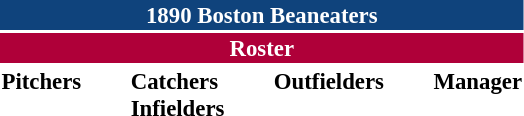<table class="toccolours" style="font-size: 95%;">
<tr>
<th colspan="10" style="background-color: #0f437c; color: white; text-align: center;">1890 Boston Beaneaters</th>
</tr>
<tr>
<td colspan="10" style="background-color: #af0039; color: white; text-align: center;"><strong>Roster</strong></td>
</tr>
<tr>
<td valign="top"><strong>Pitchers</strong><br>




</td>
<td width="25px"></td>
<td valign="top"><strong>Catchers</strong><br>


<strong>Infielders</strong>




</td>
<td width="25px"></td>
<td valign="top"><strong>Outfielders</strong><br>



</td>
<td width="25px"></td>
<td valign="top"><strong>Manager</strong><br></td>
</tr>
</table>
